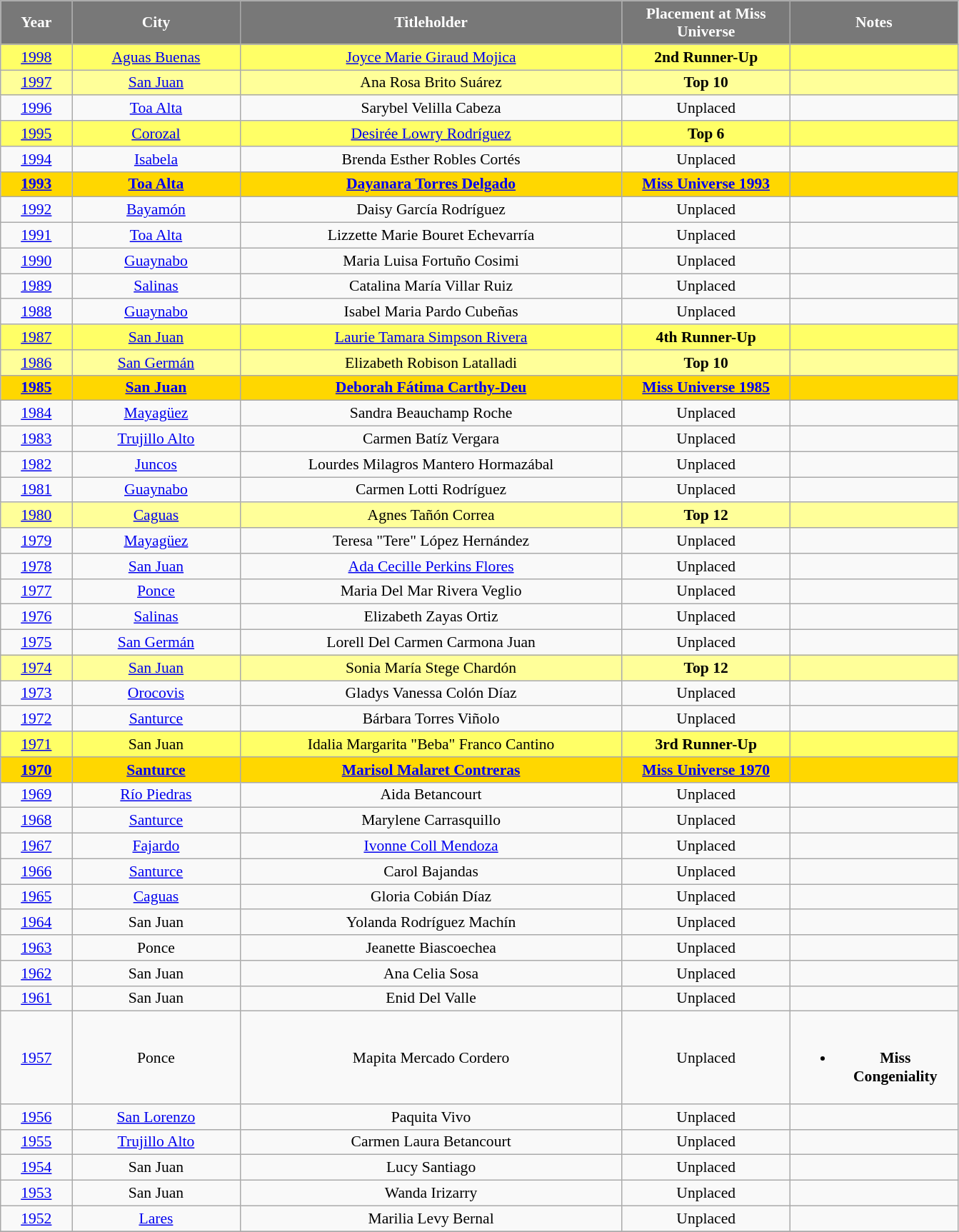<table class="wikitable" style="font-size: 90%; text-align:center">
<tr>
<th width="60" style="background-color:#787878;color:#FFFFFF;">Year</th>
<th width="150" style="background-color:#787878;color:#FFFFFF;">City</th>
<th width="350" style="background-color:#787878;color:#FFFFFF;">Titleholder</th>
<th width="150" style="background-color:#787878;color:#FFFFFF;">Placement at Miss Universe</th>
<th width="150" style="background-color:#787878;color:#FFFFFF;">Notes</th>
</tr>
<tr style="background-color:#FFFF66" font-weight: bold">
<td><a href='#'>1998</a></td>
<td><a href='#'>Aguas Buenas</a></td>
<td><a href='#'>Joyce Marie Giraud Mojica</a></td>
<td><strong>2nd Runner-Up</strong></td>
<td></td>
</tr>
<tr style="background-color:#FFFF99" font-weight: bold">
<td><a href='#'>1997</a></td>
<td><a href='#'>San Juan</a></td>
<td>Ana Rosa Brito Suárez</td>
<td><strong>Top 10</strong></td>
<td></td>
</tr>
<tr>
<td><a href='#'>1996</a></td>
<td><a href='#'>Toa Alta</a></td>
<td>Sarybel Velilla Cabeza</td>
<td>Unplaced</td>
<td></td>
</tr>
<tr style="background-color:#FFFF66" font-weight: bold">
<td><a href='#'>1995</a></td>
<td><a href='#'>Corozal</a></td>
<td><a href='#'>Desirée Lowry Rodríguez</a></td>
<td><strong>Top 6</strong></td>
<td></td>
</tr>
<tr>
<td><a href='#'>1994</a></td>
<td><a href='#'>Isabela</a></td>
<td>Brenda Esther Robles Cortés</td>
<td>Unplaced</td>
<td></td>
</tr>
<tr style="background-color:gold; font-weight: bold">
<td><a href='#'>1993</a></td>
<td><a href='#'>Toa Alta</a></td>
<td><a href='#'>Dayanara Torres Delgado</a></td>
<td><a href='#'>Miss Universe 1993</a></td>
<td></td>
</tr>
<tr>
<td><a href='#'>1992</a></td>
<td><a href='#'>Bayamón</a></td>
<td>Daisy García Rodríguez</td>
<td>Unplaced</td>
<td></td>
</tr>
<tr>
<td><a href='#'>1991</a></td>
<td><a href='#'>Toa Alta</a></td>
<td>Lizzette Marie Bouret Echevarría</td>
<td>Unplaced</td>
<td></td>
</tr>
<tr>
<td><a href='#'>1990</a></td>
<td><a href='#'>Guaynabo</a></td>
<td>Maria Luisa Fortuño Cosimi</td>
<td>Unplaced</td>
<td></td>
</tr>
<tr>
<td><a href='#'>1989</a></td>
<td><a href='#'>Salinas</a></td>
<td>Catalina María Villar Ruiz</td>
<td>Unplaced</td>
<td></td>
</tr>
<tr>
<td><a href='#'>1988</a></td>
<td><a href='#'>Guaynabo</a></td>
<td>Isabel Maria Pardo Cubeñas</td>
<td>Unplaced</td>
<td></td>
</tr>
<tr style="background-color:#FFFF66" font-weight: bold">
<td><a href='#'>1987</a></td>
<td><a href='#'>San Juan</a></td>
<td><a href='#'>Laurie Tamara Simpson Rivera</a></td>
<td><strong>4th Runner-Up</strong></td>
<td></td>
</tr>
<tr style="background-color:#FFFF99" font-weight: bold">
<td><a href='#'>1986</a></td>
<td><a href='#'>San Germán</a></td>
<td>Elizabeth Robison Latalladi</td>
<td><strong>Top 10</strong></td>
<td></td>
</tr>
<tr style="background-color:gold; font-weight: bold">
<td><a href='#'>1985</a></td>
<td><a href='#'>San Juan</a></td>
<td><a href='#'>Deborah Fátima Carthy-Deu</a></td>
<td><a href='#'>Miss Universe 1985</a></td>
<td></td>
</tr>
<tr>
<td><a href='#'>1984</a></td>
<td><a href='#'>Mayagüez</a></td>
<td>Sandra Beauchamp Roche</td>
<td>Unplaced</td>
<td></td>
</tr>
<tr>
<td><a href='#'>1983</a></td>
<td><a href='#'>Trujillo Alto</a></td>
<td>Carmen Batíz Vergara</td>
<td>Unplaced</td>
<td></td>
</tr>
<tr>
<td><a href='#'>1982</a></td>
<td><a href='#'>Juncos</a></td>
<td>Lourdes Milagros Mantero Hormazábal</td>
<td>Unplaced</td>
<td></td>
</tr>
<tr>
<td><a href='#'>1981</a></td>
<td><a href='#'>Guaynabo</a></td>
<td>Carmen Lotti Rodríguez</td>
<td>Unplaced</td>
<td></td>
</tr>
<tr style="background-color:#FFFF99" font-weight: bold">
<td><a href='#'>1980</a></td>
<td><a href='#'>Caguas</a></td>
<td>Agnes Tañón Correa</td>
<td><strong>Top 12</strong></td>
<td></td>
</tr>
<tr>
<td><a href='#'>1979</a></td>
<td><a href='#'>Mayagüez</a></td>
<td>Teresa "Tere" López Hernández</td>
<td>Unplaced</td>
<td></td>
</tr>
<tr>
<td><a href='#'>1978</a></td>
<td><a href='#'>San Juan</a></td>
<td><a href='#'>Ada Cecille Perkins Flores</a></td>
<td>Unplaced</td>
<td></td>
</tr>
<tr>
<td><a href='#'>1977</a></td>
<td><a href='#'>Ponce</a></td>
<td>Maria Del Mar Rivera Veglio</td>
<td>Unplaced</td>
<td></td>
</tr>
<tr>
<td><a href='#'>1976</a></td>
<td><a href='#'>Salinas</a></td>
<td>Elizabeth Zayas Ortiz</td>
<td>Unplaced</td>
<td></td>
</tr>
<tr>
<td><a href='#'>1975</a></td>
<td><a href='#'>San Germán</a></td>
<td>Lorell Del Carmen Carmona Juan</td>
<td>Unplaced</td>
<td></td>
</tr>
<tr style="background-color:#FFFF99" font-weight: bold">
<td><a href='#'>1974</a></td>
<td><a href='#'>San Juan</a></td>
<td>Sonia María Stege Chardón</td>
<td><strong>Top 12</strong></td>
<td></td>
</tr>
<tr>
<td><a href='#'>1973</a></td>
<td><a href='#'>Orocovis</a></td>
<td>Gladys Vanessa Colón Díaz</td>
<td>Unplaced</td>
<td></td>
</tr>
<tr>
<td><a href='#'>1972</a></td>
<td><a href='#'>Santurce</a></td>
<td>Bárbara Torres Viñolo</td>
<td>Unplaced</td>
<td></td>
</tr>
<tr style="background-color:#FFFF66" font-weight: bold">
<td><a href='#'>1971</a></td>
<td>San Juan</td>
<td>Idalia Margarita "Beba" Franco Cantino</td>
<td><strong>3rd Runner-Up</strong></td>
<td></td>
</tr>
<tr style="background-color:gold; font-weight: bold">
<td><a href='#'>1970</a></td>
<td><a href='#'>Santurce</a></td>
<td><a href='#'>Marisol Malaret Contreras</a></td>
<td><a href='#'>Miss Universe 1970</a></td>
<td></td>
</tr>
<tr>
<td><a href='#'>1969</a></td>
<td><a href='#'>Río Piedras</a></td>
<td>Aida Betancourt</td>
<td>Unplaced</td>
<td></td>
</tr>
<tr>
<td><a href='#'>1968</a></td>
<td><a href='#'>Santurce</a></td>
<td>Marylene Carrasquillo</td>
<td>Unplaced</td>
<td></td>
</tr>
<tr>
<td><a href='#'>1967</a></td>
<td><a href='#'>Fajardo</a></td>
<td><a href='#'>Ivonne Coll Mendoza</a></td>
<td>Unplaced</td>
<td></td>
</tr>
<tr>
<td><a href='#'>1966</a></td>
<td><a href='#'>Santurce</a></td>
<td>Carol Bajandas</td>
<td>Unplaced</td>
<td></td>
</tr>
<tr>
<td><a href='#'>1965</a></td>
<td><a href='#'>Caguas</a></td>
<td>Gloria Cobián Díaz</td>
<td>Unplaced</td>
<td></td>
</tr>
<tr>
<td><a href='#'>1964</a></td>
<td>San Juan</td>
<td>Yolanda Rodríguez Machín</td>
<td>Unplaced</td>
<td></td>
</tr>
<tr>
<td><a href='#'>1963</a></td>
<td>Ponce</td>
<td>Jeanette Biascoechea</td>
<td>Unplaced</td>
<td></td>
</tr>
<tr>
<td><a href='#'>1962</a></td>
<td>San Juan</td>
<td>Ana Celia Sosa</td>
<td>Unplaced</td>
<td></td>
</tr>
<tr>
<td><a href='#'>1961</a></td>
<td>San Juan</td>
<td>Enid Del Valle</td>
<td>Unplaced</td>
<td></td>
</tr>
<tr>
<td><a href='#'>1957</a></td>
<td>Ponce</td>
<td>Mapita Mercado Cordero</td>
<td>Unplaced</td>
<td><br><ul><li><strong>Miss Congeniality</strong></li></ul></td>
</tr>
<tr>
<td><a href='#'>1956</a></td>
<td><a href='#'>San Lorenzo</a></td>
<td>Paquita Vivo</td>
<td>Unplaced</td>
<td></td>
</tr>
<tr>
<td><a href='#'>1955</a></td>
<td><a href='#'>Trujillo Alto</a></td>
<td>Carmen Laura Betancourt</td>
<td>Unplaced</td>
<td></td>
</tr>
<tr>
<td><a href='#'>1954</a></td>
<td>San Juan</td>
<td>Lucy Santiago</td>
<td>Unplaced</td>
<td></td>
</tr>
<tr>
<td><a href='#'>1953</a></td>
<td>San Juan</td>
<td>Wanda Irizarry</td>
<td>Unplaced</td>
<td></td>
</tr>
<tr>
<td><a href='#'>1952</a></td>
<td><a href='#'>Lares</a></td>
<td>Marilia Levy Bernal</td>
<td>Unplaced</td>
<td></td>
</tr>
<tr>
</tr>
</table>
